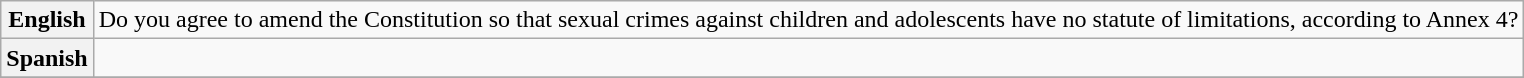<table class="wikitable">
<tr>
<th>English</th>
<td>Do you agree to amend the Constitution so that sexual crimes against children and adolescents have no statute of limitations, according to Annex 4?</td>
</tr>
<tr>
<th>Spanish</th>
<td></td>
</tr>
<tr>
</tr>
</table>
